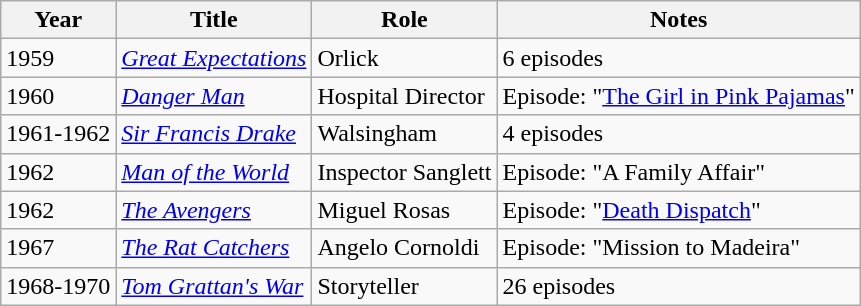<table class="wikitable sortable">
<tr>
<th>Year</th>
<th>Title</th>
<th>Role</th>
<th class="unsortable">Notes</th>
</tr>
<tr>
<td>1959</td>
<td><em><a href='#'>Great Expectations</a></em></td>
<td>Orlick</td>
<td>6 episodes</td>
</tr>
<tr>
<td>1960</td>
<td><em><a href='#'>Danger Man</a></em></td>
<td>Hospital Director</td>
<td>Episode: "<a href='#'>The Girl in Pink Pajamas</a>"</td>
</tr>
<tr>
<td>1961-1962</td>
<td><em><a href='#'>Sir Francis Drake</a></em></td>
<td>Walsingham</td>
<td>4 episodes</td>
</tr>
<tr>
<td>1962</td>
<td><em><a href='#'>Man of the World</a></em></td>
<td>Inspector Sanglett</td>
<td>Episode: "A Family Affair"</td>
</tr>
<tr>
<td>1962</td>
<td><em><a href='#'>The Avengers</a></em></td>
<td>Miguel Rosas</td>
<td>Episode: "<a href='#'>Death Dispatch</a>"</td>
</tr>
<tr>
<td>1967</td>
<td><em><a href='#'>The Rat Catchers</a></em></td>
<td>Angelo Cornoldi</td>
<td>Episode: "Mission to Madeira"</td>
</tr>
<tr>
<td>1968-1970</td>
<td><em><a href='#'>Tom Grattan's War</a></em></td>
<td>Storyteller</td>
<td>26 episodes</td>
</tr>
</table>
